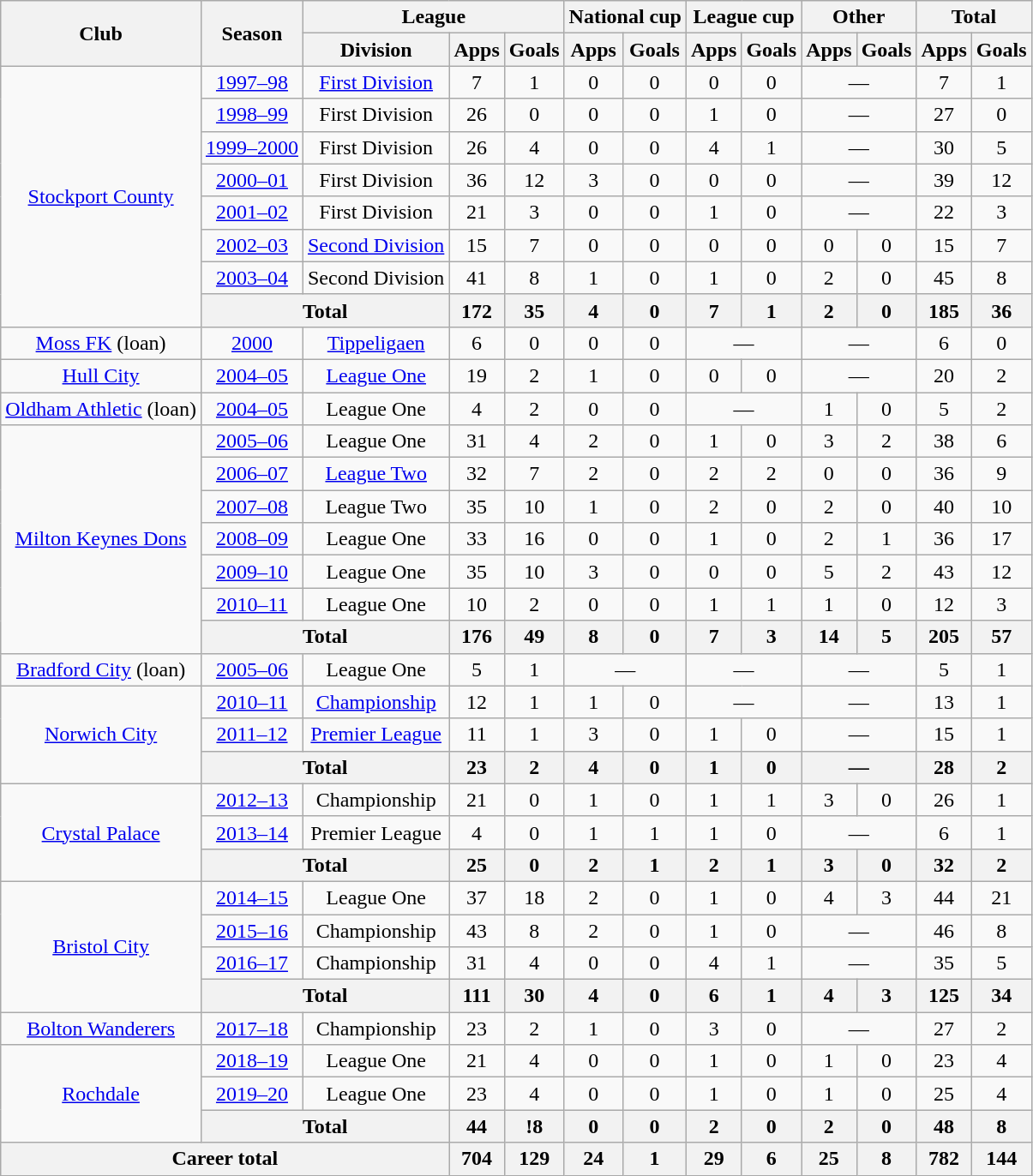<table class="wikitable" style="text-align: center;">
<tr>
<th rowspan="2">Club</th>
<th rowspan="2">Season</th>
<th colspan="3">League</th>
<th colspan="2">National cup</th>
<th colspan="2">League cup</th>
<th colspan="2">Other</th>
<th colspan="2">Total</th>
</tr>
<tr>
<th>Division</th>
<th>Apps</th>
<th>Goals</th>
<th>Apps</th>
<th>Goals</th>
<th>Apps</th>
<th>Goals</th>
<th>Apps</th>
<th>Goals</th>
<th>Apps</th>
<th>Goals</th>
</tr>
<tr>
<td rowspan="8"><a href='#'>Stockport County</a></td>
<td><a href='#'>1997–98</a></td>
<td><a href='#'>First Division</a></td>
<td>7</td>
<td>1</td>
<td>0</td>
<td>0</td>
<td>0</td>
<td>0</td>
<td colspan="2">―</td>
<td>7</td>
<td>1</td>
</tr>
<tr>
<td><a href='#'>1998–99</a></td>
<td>First Division</td>
<td>26</td>
<td>0</td>
<td>0</td>
<td>0</td>
<td>1</td>
<td>0</td>
<td colspan="2">―</td>
<td>27</td>
<td>0</td>
</tr>
<tr>
<td><a href='#'>1999–2000</a></td>
<td>First Division</td>
<td>26</td>
<td>4</td>
<td>0</td>
<td>0</td>
<td>4</td>
<td>1</td>
<td colspan="2">―</td>
<td>30</td>
<td>5</td>
</tr>
<tr>
<td><a href='#'>2000–01</a></td>
<td>First Division</td>
<td>36</td>
<td>12</td>
<td>3</td>
<td>0</td>
<td>0</td>
<td>0</td>
<td colspan="2">―</td>
<td>39</td>
<td>12</td>
</tr>
<tr>
<td><a href='#'>2001–02</a></td>
<td>First Division</td>
<td>21</td>
<td>3</td>
<td>0</td>
<td>0</td>
<td>1</td>
<td>0</td>
<td colspan="2">―</td>
<td>22</td>
<td>3</td>
</tr>
<tr>
<td><a href='#'>2002–03</a></td>
<td><a href='#'>Second Division</a></td>
<td>15</td>
<td>7</td>
<td>0</td>
<td>0</td>
<td>0</td>
<td>0</td>
<td>0</td>
<td>0</td>
<td>15</td>
<td>7</td>
</tr>
<tr>
<td><a href='#'>2003–04</a></td>
<td>Second Division</td>
<td>41</td>
<td>8</td>
<td>1</td>
<td>0</td>
<td>1</td>
<td>0</td>
<td>2</td>
<td>0</td>
<td>45</td>
<td>8</td>
</tr>
<tr>
<th colspan="2">Total</th>
<th>172</th>
<th>35</th>
<th>4</th>
<th>0</th>
<th>7</th>
<th>1</th>
<th>2</th>
<th>0</th>
<th>185</th>
<th>36</th>
</tr>
<tr>
<td><a href='#'>Moss FK</a> (loan)</td>
<td><a href='#'>2000</a></td>
<td><a href='#'>Tippeligaen</a></td>
<td>6</td>
<td>0</td>
<td>0</td>
<td>0</td>
<td colspan="2">―</td>
<td colspan="2">―</td>
<td>6</td>
<td>0</td>
</tr>
<tr>
<td><a href='#'>Hull City</a></td>
<td><a href='#'>2004–05</a></td>
<td><a href='#'>League One</a></td>
<td>19</td>
<td>2</td>
<td>1</td>
<td>0</td>
<td>0</td>
<td>0</td>
<td colspan="2">―</td>
<td>20</td>
<td>2</td>
</tr>
<tr>
<td><a href='#'>Oldham Athletic</a> (loan)</td>
<td><a href='#'>2004–05</a></td>
<td>League One</td>
<td>4</td>
<td>2</td>
<td>0</td>
<td>0</td>
<td colspan="2">―</td>
<td>1</td>
<td>0</td>
<td>5</td>
<td>2</td>
</tr>
<tr>
<td rowspan="7"><a href='#'>Milton Keynes Dons</a></td>
<td><a href='#'>2005–06</a></td>
<td>League One</td>
<td>31</td>
<td>4</td>
<td>2</td>
<td>0</td>
<td>1</td>
<td>0</td>
<td>3</td>
<td>2</td>
<td>38</td>
<td>6</td>
</tr>
<tr>
<td><a href='#'>2006–07</a></td>
<td><a href='#'>League Two</a></td>
<td>32</td>
<td>7</td>
<td>2</td>
<td>0</td>
<td>2</td>
<td>2</td>
<td>0</td>
<td>0</td>
<td>36</td>
<td>9</td>
</tr>
<tr>
<td><a href='#'>2007–08</a></td>
<td>League Two</td>
<td>35</td>
<td>10</td>
<td>1</td>
<td>0</td>
<td>2</td>
<td>0</td>
<td>2</td>
<td>0</td>
<td>40</td>
<td>10</td>
</tr>
<tr>
<td><a href='#'>2008–09</a></td>
<td>League One</td>
<td>33</td>
<td>16</td>
<td>0</td>
<td>0</td>
<td>1</td>
<td>0</td>
<td>2</td>
<td>1</td>
<td>36</td>
<td>17</td>
</tr>
<tr>
<td><a href='#'>2009–10</a></td>
<td>League One</td>
<td>35</td>
<td>10</td>
<td>3</td>
<td>0</td>
<td>0</td>
<td>0</td>
<td>5</td>
<td>2</td>
<td>43</td>
<td>12</td>
</tr>
<tr>
<td><a href='#'>2010–11</a></td>
<td>League One</td>
<td>10</td>
<td>2</td>
<td>0</td>
<td>0</td>
<td>1</td>
<td>1</td>
<td>1</td>
<td>0</td>
<td>12</td>
<td>3</td>
</tr>
<tr>
<th colspan="2">Total</th>
<th>176</th>
<th>49</th>
<th>8</th>
<th>0</th>
<th>7</th>
<th>3</th>
<th>14</th>
<th>5</th>
<th>205</th>
<th>57</th>
</tr>
<tr>
<td><a href='#'>Bradford City</a> (loan)</td>
<td><a href='#'>2005–06</a></td>
<td>League One</td>
<td>5</td>
<td>1</td>
<td colspan="2">―</td>
<td colspan="2">―</td>
<td colspan="2">―</td>
<td>5</td>
<td>1</td>
</tr>
<tr>
<td rowspan=3><a href='#'>Norwich City</a></td>
<td><a href='#'>2010–11</a></td>
<td><a href='#'>Championship</a></td>
<td>12</td>
<td>1</td>
<td>1</td>
<td>0</td>
<td colspan="2">―</td>
<td colspan="2">―</td>
<td>13</td>
<td>1</td>
</tr>
<tr>
<td><a href='#'>2011–12</a></td>
<td><a href='#'>Premier League</a></td>
<td>11</td>
<td>1</td>
<td>3</td>
<td>0</td>
<td>1</td>
<td>0</td>
<td colspan="2">―</td>
<td>15</td>
<td>1</td>
</tr>
<tr>
<th colspan="2">Total</th>
<th>23</th>
<th>2</th>
<th>4</th>
<th>0</th>
<th>1</th>
<th>0</th>
<th colspan="2">―</th>
<th>28</th>
<th>2</th>
</tr>
<tr>
<td rowspan=3><a href='#'>Crystal Palace</a></td>
<td><a href='#'>2012–13</a></td>
<td>Championship</td>
<td>21</td>
<td>0</td>
<td>1</td>
<td>0</td>
<td>1</td>
<td>1</td>
<td>3</td>
<td>0</td>
<td>26</td>
<td>1</td>
</tr>
<tr>
<td><a href='#'>2013–14</a></td>
<td>Premier League</td>
<td>4</td>
<td>0</td>
<td>1</td>
<td>1</td>
<td>1</td>
<td>0</td>
<td colspan="2">―</td>
<td>6</td>
<td>1</td>
</tr>
<tr>
<th colspan="2">Total</th>
<th>25</th>
<th>0</th>
<th>2</th>
<th>1</th>
<th>2</th>
<th>1</th>
<th>3</th>
<th>0</th>
<th>32</th>
<th>2</th>
</tr>
<tr>
<td rowspan=4><a href='#'>Bristol City</a></td>
<td><a href='#'>2014–15</a></td>
<td>League One</td>
<td>37</td>
<td>18</td>
<td>2</td>
<td>0</td>
<td>1</td>
<td>0</td>
<td>4</td>
<td>3</td>
<td>44</td>
<td>21</td>
</tr>
<tr>
<td><a href='#'>2015–16</a></td>
<td>Championship</td>
<td>43</td>
<td>8</td>
<td>2</td>
<td>0</td>
<td>1</td>
<td>0</td>
<td colspan="2">―</td>
<td>46</td>
<td>8</td>
</tr>
<tr>
<td><a href='#'>2016–17</a></td>
<td>Championship</td>
<td>31</td>
<td>4</td>
<td>0</td>
<td>0</td>
<td>4</td>
<td>1</td>
<td colspan="2">―</td>
<td>35</td>
<td>5</td>
</tr>
<tr>
<th colspan="2">Total</th>
<th>111</th>
<th>30</th>
<th>4</th>
<th>0</th>
<th>6</th>
<th>1</th>
<th>4</th>
<th>3</th>
<th>125</th>
<th>34</th>
</tr>
<tr>
<td><a href='#'>Bolton Wanderers</a></td>
<td><a href='#'>2017–18</a></td>
<td>Championship</td>
<td>23</td>
<td>2</td>
<td>1</td>
<td>0</td>
<td>3</td>
<td>0</td>
<td colspan="2">―</td>
<td>27</td>
<td>2</td>
</tr>
<tr>
<td rowspan="3"><a href='#'>Rochdale</a></td>
<td><a href='#'>2018–19</a></td>
<td>League One</td>
<td>21</td>
<td>4</td>
<td>0</td>
<td>0</td>
<td>1</td>
<td>0</td>
<td>1</td>
<td>0</td>
<td>23</td>
<td>4</td>
</tr>
<tr>
<td><a href='#'>2019–20</a></td>
<td>League One</td>
<td>23</td>
<td>4</td>
<td>0</td>
<td>0</td>
<td>1</td>
<td>0</td>
<td>1</td>
<td>0</td>
<td>25</td>
<td>4</td>
</tr>
<tr>
<th colspan="2">Total</th>
<th>44</th>
<th>!8</th>
<th>0</th>
<th>0</th>
<th>2</th>
<th>0</th>
<th>2</th>
<th>0</th>
<th>48</th>
<th>8</th>
</tr>
<tr>
<th colspan="3">Career total</th>
<th>704</th>
<th>129</th>
<th>24</th>
<th>1</th>
<th>29</th>
<th>6</th>
<th>25</th>
<th>8</th>
<th>782</th>
<th>144</th>
</tr>
</table>
